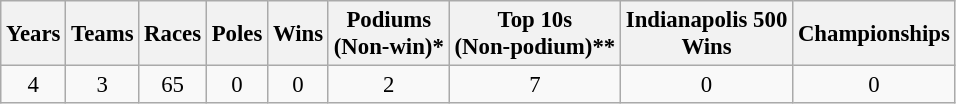<table class="wikitable" style="text-align:center; font-size:95%">
<tr>
<th>Years</th>
<th>Teams</th>
<th>Races</th>
<th>Poles</th>
<th>Wins</th>
<th>Podiums<br>(Non-win)*</th>
<th>Top 10s<br>(Non-podium)**</th>
<th>Indianapolis 500<br>Wins</th>
<th>Championships</th>
</tr>
<tr>
<td>4</td>
<td>3</td>
<td>65</td>
<td>0</td>
<td>0</td>
<td>2</td>
<td>7</td>
<td>0</td>
<td>0</td>
</tr>
</table>
